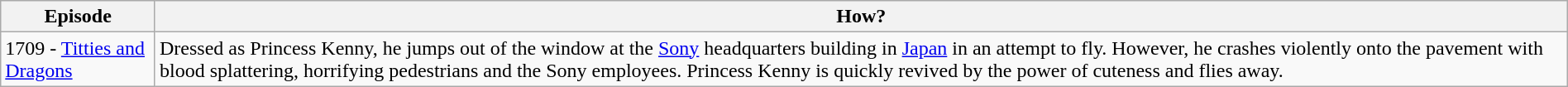<table class="wikitable" width="100%">
<tr>
<th>Episode</th>
<th>How?</th>
</tr>
<tr>
<td>1709 - <a href='#'>Titties and Dragons</a></td>
<td>Dressed as Princess Kenny, he jumps out of the window at the <a href='#'>Sony</a> headquarters building in <a href='#'>Japan</a> in an attempt to fly. However, he crashes violently onto the pavement with blood splattering, horrifying pedestrians and the Sony employees. Princess Kenny is quickly revived by the power of cuteness and flies away.</td>
</tr>
</table>
